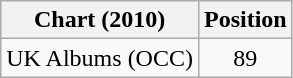<table class="wikitable">
<tr>
<th>Chart (2010)</th>
<th>Position</th>
</tr>
<tr>
<td>UK Albums (OCC)</td>
<td style="text-align:center;">89</td>
</tr>
</table>
